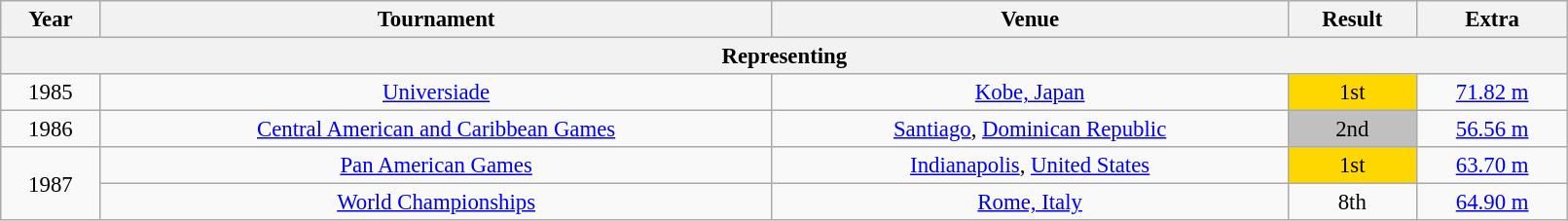<table class="wikitable" style=" text-align:center; font-size:95%;" width="85%">
<tr>
<th>Year</th>
<th>Tournament</th>
<th>Venue</th>
<th>Result</th>
<th>Extra</th>
</tr>
<tr>
<th colspan="5">Representing </th>
</tr>
<tr>
<td>1985</td>
<td><a href='#'>Universiade</a></td>
<td><a href='#'>Kobe, Japan</a></td>
<td bgcolor="gold">1st</td>
<td><a href='#'>71.82 m</a></td>
</tr>
<tr>
<td>1986</td>
<td><a href='#'>Central American and Caribbean Games</a></td>
<td><a href='#'>Santiago</a>, <a href='#'>Dominican Republic</a></td>
<td bgcolor="silver">2nd</td>
<td><a href='#'>56.56 m</a></td>
</tr>
<tr>
<td rowspan=2>1987</td>
<td><a href='#'>Pan American Games</a></td>
<td><a href='#'>Indianapolis</a>, <a href='#'>United States</a></td>
<td bgcolor="gold" align="center">1st</td>
<td><a href='#'>63.70 m</a></td>
</tr>
<tr>
<td><a href='#'>World Championships</a></td>
<td><a href='#'>Rome, Italy</a></td>
<td>8th</td>
<td><a href='#'>64.90 m</a></td>
</tr>
</table>
